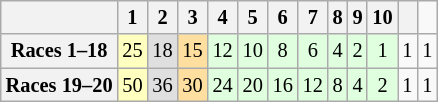<table class="wikitable" style="font-size: 85%;">
<tr>
<th></th>
<th>1</th>
<th>2</th>
<th>3</th>
<th>4</th>
<th>5</th>
<th>6</th>
<th>7</th>
<th>8</th>
<th>9</th>
<th>10</th>
<th></th>
<td></td>
</tr>
<tr align="center">
<th>Races 1–18</th>
<td style="background:#FFFFBF;">25</td>
<td style="background:#DFDFDF;">18</td>
<td style="background:#FFDF9F;">15</td>
<td style="background:#DFFFDF;">12</td>
<td style="background:#DFFFDF;">10</td>
<td style="background:#DFFFDF;">8</td>
<td style="background:#DFFFDF;">6</td>
<td style="background:#DFFFDF;">4</td>
<td style="background:#DFFFDF;">2</td>
<td style="background:#DFFFDF;">1</td>
<td>1</td>
<td>1</td>
</tr>
<tr align="center">
<th>Races 19–20</th>
<td style="background:#FFFFBF;">50</td>
<td style="background:#DFDFDF;">36</td>
<td style="background:#FFDF9F;">30</td>
<td style="background:#DFFFDF;">24</td>
<td style="background:#DFFFDF;">20</td>
<td style="background:#DFFFDF;">16</td>
<td style="background:#DFFFDF;">12</td>
<td style="background:#DFFFDF;">8</td>
<td style="background:#DFFFDF;">4</td>
<td style="background:#DFFFDF;">2</td>
<td>1</td>
<td>1</td>
</tr>
</table>
